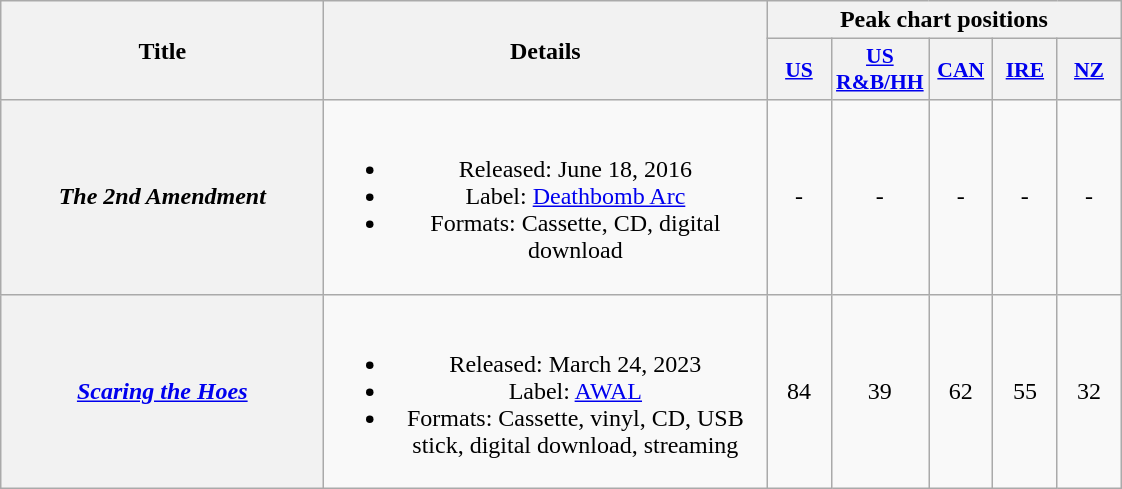<table class="wikitable plainrowheaders" style="text-align:center;">
<tr>
<th scope="col" rowspan="2" style="width:13em;">Title</th>
<th scope="col" rowspan="2" style="width:18em;">Details</th>
<th colspan="5">Peak chart positions</th>
</tr>
<tr>
<th scope="col" style="width:2.5em;font-size:90%;"><a href='#'>US</a><br></th>
<th scope="col" style="width:2.5em;font-size:90%;"><a href='#'>US<br>R&B/HH</a><br></th>
<th scope="col" style="width:2.5em;font-size:90%;"><a href='#'>CAN</a><br></th>
<th scope="col" style="width:2.5em;font-size:90%;"><a href='#'>IRE</a><br></th>
<th scope="col" style="width:2.5em;font-size:90%;"><a href='#'>NZ</a><br></th>
</tr>
<tr>
<th scope="row"><em>The 2nd Amendment</em> <br></th>
<td><br><ul><li>Released: June 18, 2016</li><li>Label: <a href='#'>Deathbomb Arc</a></li><li>Formats: Cassette, CD, digital download</li></ul></td>
<td>-</td>
<td>-</td>
<td>-</td>
<td>-</td>
<td>-</td>
</tr>
<tr>
<th scope="row"><em><a href='#'>Scaring the Hoes</a></em> <br></th>
<td><br><ul><li>Released: March 24, 2023</li><li>Label: <a href='#'>AWAL</a></li><li>Formats: Cassette, vinyl, CD, USB stick, digital download, streaming</li></ul></td>
<td>84</td>
<td>39</td>
<td>62</td>
<td>55</td>
<td>32</td>
</tr>
</table>
